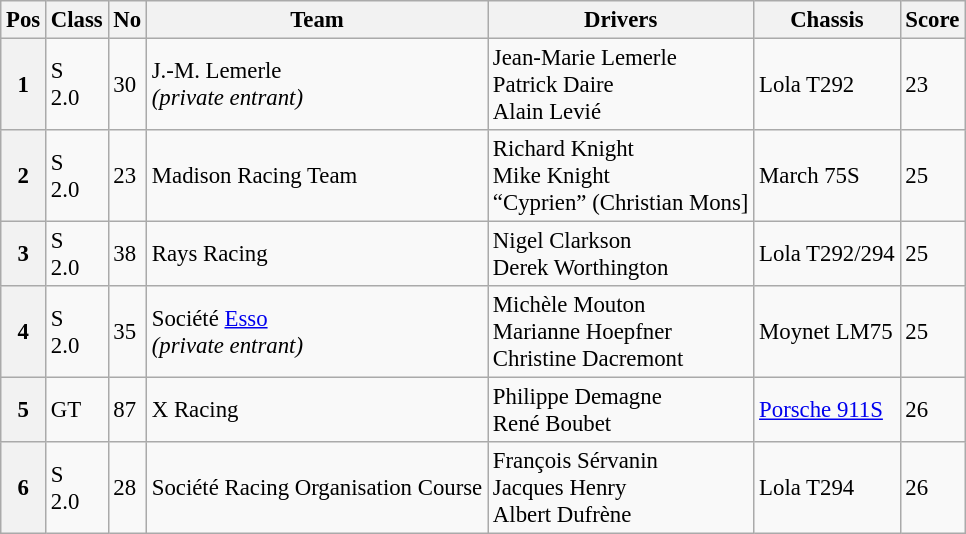<table class="wikitable" style="font-size: 95%;">
<tr>
<th>Pos</th>
<th>Class</th>
<th>No</th>
<th>Team</th>
<th>Drivers</th>
<th>Chassis</th>
<th>Score</th>
</tr>
<tr>
<th>1</th>
<td>S<br>2.0</td>
<td>30</td>
<td> J.-M. Lemerle<br><em>(private entrant)</em></td>
<td> Jean-Marie Lemerle<br> Patrick Daire<br> Alain Levié</td>
<td>Lola T292</td>
<td>23</td>
</tr>
<tr>
<th>2</th>
<td>S<br>2.0</td>
<td>23</td>
<td> Madison Racing Team</td>
<td> Richard Knight<br> Mike Knight<br>  “Cyprien” (Christian Mons]</td>
<td>March 75S</td>
<td>25</td>
</tr>
<tr>
<th>3</th>
<td>S<br>2.0</td>
<td>38</td>
<td> Rays Racing</td>
<td> Nigel Clarkson<br>  Derek Worthington</td>
<td>Lola T292/294</td>
<td>25</td>
</tr>
<tr>
<th>4</th>
<td>S<br>2.0</td>
<td>35</td>
<td> Société <a href='#'>Esso</a><br><em>(private entrant)</em></td>
<td> Michèle Mouton<br> Marianne Hoepfner<br> Christine Dacremont</td>
<td>Moynet LM75</td>
<td>25</td>
</tr>
<tr>
<th>5</th>
<td>GT</td>
<td>87</td>
<td> X Racing</td>
<td> Philippe Demagne<br> René Boubet</td>
<td><a href='#'>Porsche 911S</a></td>
<td>26</td>
</tr>
<tr>
<th>6</th>
<td>S<br>2.0</td>
<td>28</td>
<td> Société Racing Organisation Course</td>
<td> François Sérvanin<br> Jacques Henry<br> Albert Dufrène</td>
<td>Lola T294</td>
<td>26</td>
</tr>
</table>
